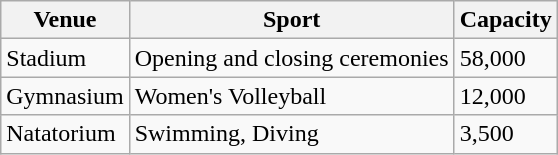<table class=wikitable>
<tr>
<th>Venue</th>
<th>Sport</th>
<th>Capacity</th>
</tr>
<tr>
<td>Stadium</td>
<td>Opening and closing ceremonies</td>
<td>58,000</td>
</tr>
<tr>
<td>Gymnasium</td>
<td>Women's Volleyball</td>
<td>12,000</td>
</tr>
<tr>
<td>Natatorium</td>
<td>Swimming, Diving</td>
<td>3,500</td>
</tr>
</table>
